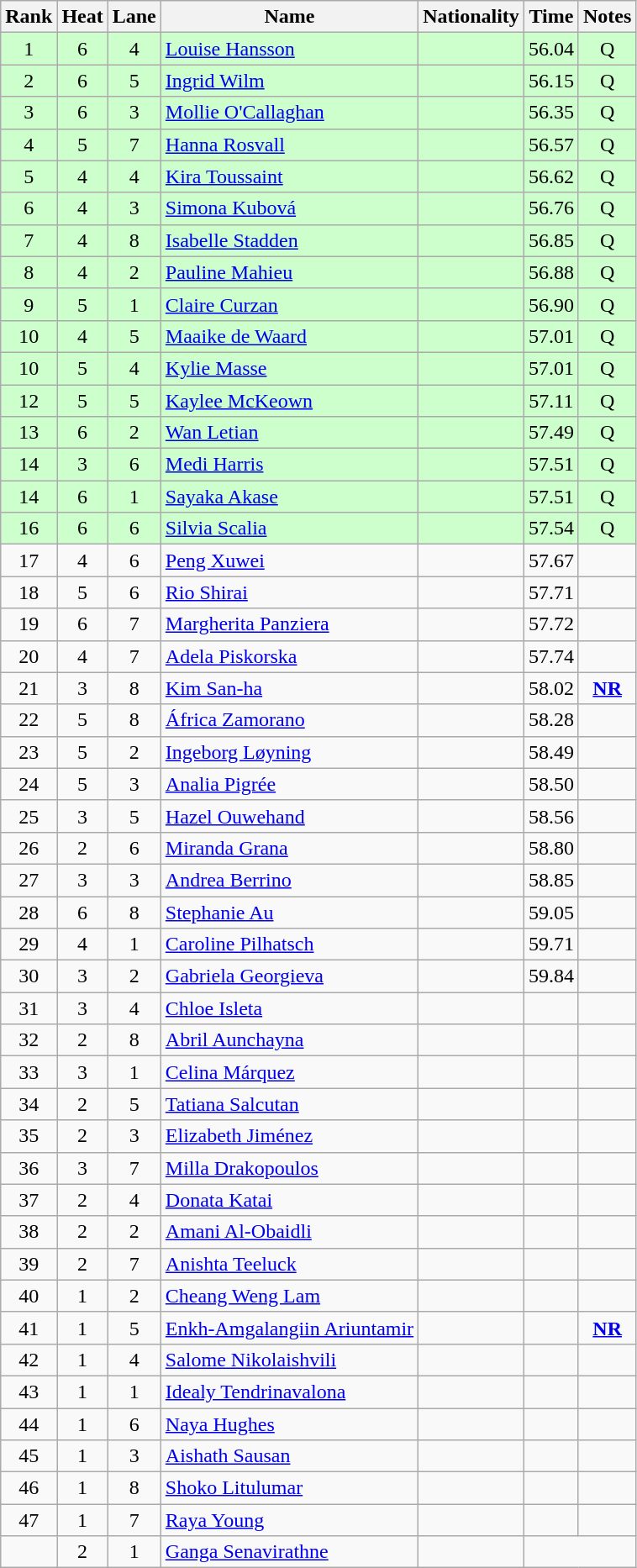<table class="wikitable sortable" style="text-align:center">
<tr>
<th>Rank</th>
<th>Heat</th>
<th>Lane</th>
<th>Name</th>
<th>Nationality</th>
<th>Time</th>
<th>Notes</th>
</tr>
<tr bgcolor=ccffcc>
<td>1</td>
<td>6</td>
<td>4</td>
<td align=left><a href='#'>Louise Hansson</a></td>
<td align=left></td>
<td>56.04</td>
<td>Q</td>
</tr>
<tr bgcolor=ccffcc>
<td>2</td>
<td>6</td>
<td>5</td>
<td align=left><a href='#'>Ingrid Wilm</a></td>
<td align=left></td>
<td>56.15</td>
<td>Q</td>
</tr>
<tr bgcolor=ccffcc>
<td>3</td>
<td>6</td>
<td>3</td>
<td align=left><a href='#'>Mollie O'Callaghan</a></td>
<td align=left></td>
<td>56.35</td>
<td>Q</td>
</tr>
<tr bgcolor=ccffcc>
<td>4</td>
<td>5</td>
<td>7</td>
<td align=left><a href='#'>Hanna Rosvall</a></td>
<td align=left></td>
<td>56.57</td>
<td>Q</td>
</tr>
<tr bgcolor=ccffcc>
<td>5</td>
<td>4</td>
<td>4</td>
<td align=left><a href='#'>Kira Toussaint</a></td>
<td align=left></td>
<td>56.62</td>
<td>Q</td>
</tr>
<tr bgcolor=ccffcc>
<td>6</td>
<td>4</td>
<td>3</td>
<td align=left><a href='#'>Simona Kubová</a></td>
<td align=left></td>
<td>56.76</td>
<td>Q</td>
</tr>
<tr bgcolor=ccffcc>
<td>7</td>
<td>4</td>
<td>8</td>
<td align=left><a href='#'>Isabelle Stadden</a></td>
<td align=left></td>
<td>56.85</td>
<td>Q</td>
</tr>
<tr bgcolor=ccffcc>
<td>8</td>
<td>4</td>
<td>2</td>
<td align=left><a href='#'>Pauline Mahieu</a></td>
<td align=left></td>
<td>56.88</td>
<td>Q</td>
</tr>
<tr bgcolor=ccffcc>
<td>9</td>
<td>5</td>
<td>1</td>
<td align=left><a href='#'>Claire Curzan</a></td>
<td align=left></td>
<td>56.90</td>
<td>Q</td>
</tr>
<tr bgcolor=ccffcc>
<td>10</td>
<td>4</td>
<td>5</td>
<td align=left><a href='#'>Maaike de Waard</a></td>
<td align=left></td>
<td>57.01</td>
<td>Q</td>
</tr>
<tr bgcolor=ccffcc>
<td>10</td>
<td>5</td>
<td>4</td>
<td align=left><a href='#'>Kylie Masse</a></td>
<td align=left></td>
<td>57.01</td>
<td>Q</td>
</tr>
<tr bgcolor=ccffcc>
<td>12</td>
<td>5</td>
<td>5</td>
<td align=left><a href='#'>Kaylee McKeown</a></td>
<td align=left></td>
<td>57.11</td>
<td>Q</td>
</tr>
<tr bgcolor=ccffcc>
<td>13</td>
<td>6</td>
<td>2</td>
<td align=left><a href='#'>Wan Letian</a></td>
<td align=left></td>
<td>57.49</td>
<td>Q</td>
</tr>
<tr bgcolor=ccffcc>
<td>14</td>
<td>3</td>
<td>6</td>
<td align=left><a href='#'>Medi Harris</a></td>
<td align=left></td>
<td>57.51</td>
<td>Q</td>
</tr>
<tr bgcolor=ccffcc>
<td>14</td>
<td>6</td>
<td>1</td>
<td align=left><a href='#'>Sayaka Akase</a></td>
<td align=left></td>
<td>57.51</td>
<td>Q</td>
</tr>
<tr bgcolor=ccffcc>
<td>16</td>
<td>6</td>
<td>6</td>
<td align=left><a href='#'>Silvia Scalia</a></td>
<td align=left></td>
<td>57.54</td>
<td>Q</td>
</tr>
<tr>
<td>17</td>
<td>4</td>
<td>6</td>
<td align=left><a href='#'>Peng Xuwei</a></td>
<td align=left></td>
<td>57.67</td>
<td></td>
</tr>
<tr>
<td>18</td>
<td>5</td>
<td>6</td>
<td align=left><a href='#'>Rio Shirai</a></td>
<td align=left></td>
<td>57.71</td>
<td></td>
</tr>
<tr>
<td>19</td>
<td>6</td>
<td>7</td>
<td align=left><a href='#'>Margherita Panziera</a></td>
<td align=left></td>
<td>57.72</td>
<td></td>
</tr>
<tr>
<td>20</td>
<td>4</td>
<td>7</td>
<td align=left><a href='#'>Adela Piskorska</a></td>
<td align=left></td>
<td>57.74</td>
<td></td>
</tr>
<tr>
<td>21</td>
<td>3</td>
<td>8</td>
<td align=left><a href='#'>Kim San-ha</a></td>
<td align=left></td>
<td>58.02</td>
<td><strong><a href='#'>NR</a></strong></td>
</tr>
<tr>
<td>22</td>
<td>5</td>
<td>8</td>
<td align=left><a href='#'>África Zamorano</a></td>
<td align=left></td>
<td>58.28</td>
<td></td>
</tr>
<tr>
<td>23</td>
<td>5</td>
<td>2</td>
<td align=left><a href='#'>Ingeborg Løyning</a></td>
<td align=left></td>
<td>58.49</td>
<td></td>
</tr>
<tr>
<td>24</td>
<td>5</td>
<td>3</td>
<td align=left><a href='#'>Analia Pigrée</a></td>
<td align=left></td>
<td>58.50</td>
<td></td>
</tr>
<tr>
<td>25</td>
<td>3</td>
<td>5</td>
<td align=left><a href='#'>Hazel Ouwehand</a></td>
<td align=left></td>
<td>58.56</td>
<td></td>
</tr>
<tr>
<td>26</td>
<td>2</td>
<td>6</td>
<td align=left><a href='#'>Miranda Grana</a></td>
<td align=left></td>
<td>58.80</td>
<td></td>
</tr>
<tr>
<td>27</td>
<td>3</td>
<td>3</td>
<td align=left><a href='#'>Andrea Berrino</a></td>
<td align=left></td>
<td>58.85</td>
<td></td>
</tr>
<tr>
<td>28</td>
<td>6</td>
<td>8</td>
<td align=left><a href='#'>Stephanie Au</a></td>
<td align=left></td>
<td>59.05</td>
<td></td>
</tr>
<tr>
<td>29</td>
<td>4</td>
<td>1</td>
<td align=left><a href='#'>Caroline Pilhatsch</a></td>
<td align=left></td>
<td>59.71</td>
<td></td>
</tr>
<tr>
<td>30</td>
<td>3</td>
<td>2</td>
<td align=left><a href='#'>Gabriela Georgieva</a></td>
<td align=left></td>
<td>59.84</td>
<td></td>
</tr>
<tr>
<td>31</td>
<td>3</td>
<td>4</td>
<td align=left><a href='#'>Chloe Isleta</a></td>
<td align=left></td>
<td></td>
<td></td>
</tr>
<tr>
<td>32</td>
<td>2</td>
<td>8</td>
<td align=left><a href='#'>Abril Aunchayna</a></td>
<td align=left></td>
<td></td>
<td></td>
</tr>
<tr>
<td>33</td>
<td>3</td>
<td>1</td>
<td align=left><a href='#'>Celina Márquez</a></td>
<td align=left></td>
<td></td>
<td></td>
</tr>
<tr>
<td>34</td>
<td>2</td>
<td>5</td>
<td align=left><a href='#'>Tatiana Salcutan</a></td>
<td align=left></td>
<td></td>
<td></td>
</tr>
<tr>
<td>35</td>
<td>2</td>
<td>3</td>
<td align=left><a href='#'>Elizabeth Jiménez</a></td>
<td align=left></td>
<td></td>
<td></td>
</tr>
<tr>
<td>36</td>
<td>3</td>
<td>7</td>
<td align=left><a href='#'>Milla Drakopoulos</a></td>
<td align=left></td>
<td></td>
<td></td>
</tr>
<tr>
<td>37</td>
<td>2</td>
<td>4</td>
<td align=left><a href='#'>Donata Katai</a></td>
<td align=left></td>
<td></td>
<td></td>
</tr>
<tr>
<td>38</td>
<td>2</td>
<td>2</td>
<td align=left><a href='#'>Amani Al-Obaidli</a></td>
<td align=left></td>
<td></td>
<td></td>
</tr>
<tr>
<td>39</td>
<td>2</td>
<td>7</td>
<td align=left><a href='#'>Anishta Teeluck</a></td>
<td align=left></td>
<td></td>
<td></td>
</tr>
<tr>
<td>40</td>
<td>1</td>
<td>2</td>
<td align=left><a href='#'>Cheang Weng Lam</a></td>
<td align=left></td>
<td></td>
<td></td>
</tr>
<tr>
<td>41</td>
<td>1</td>
<td>5</td>
<td align=left><a href='#'>Enkh-Amgalangiin Ariuntamir</a></td>
<td align=left></td>
<td></td>
<td><strong><a href='#'>NR</a></strong></td>
</tr>
<tr>
<td>42</td>
<td>1</td>
<td>4</td>
<td align=left><a href='#'>Salome Nikolaishvili</a></td>
<td align=left></td>
<td></td>
<td></td>
</tr>
<tr>
<td>43</td>
<td>1</td>
<td>1</td>
<td align=left><a href='#'>Idealy Tendrinavalona</a></td>
<td align=left></td>
<td></td>
<td></td>
</tr>
<tr>
<td>44</td>
<td>1</td>
<td>6</td>
<td align=left><a href='#'>Naya Hughes</a></td>
<td align=left></td>
<td></td>
<td></td>
</tr>
<tr>
<td>45</td>
<td>1</td>
<td>3</td>
<td align=left><a href='#'>Aishath Sausan</a></td>
<td align=left></td>
<td></td>
<td></td>
</tr>
<tr>
<td>46</td>
<td>1</td>
<td>8</td>
<td align=left><a href='#'>Shoko Litulumar</a></td>
<td align=left></td>
<td></td>
<td></td>
</tr>
<tr>
<td>47</td>
<td>1</td>
<td>7</td>
<td align=left><a href='#'>Raya Young</a></td>
<td align=left></td>
<td></td>
<td></td>
</tr>
<tr>
<td></td>
<td>2</td>
<td>1</td>
<td align=left><a href='#'>Ganga Senavirathne</a></td>
<td align=left></td>
<td colspan=2></td>
</tr>
</table>
